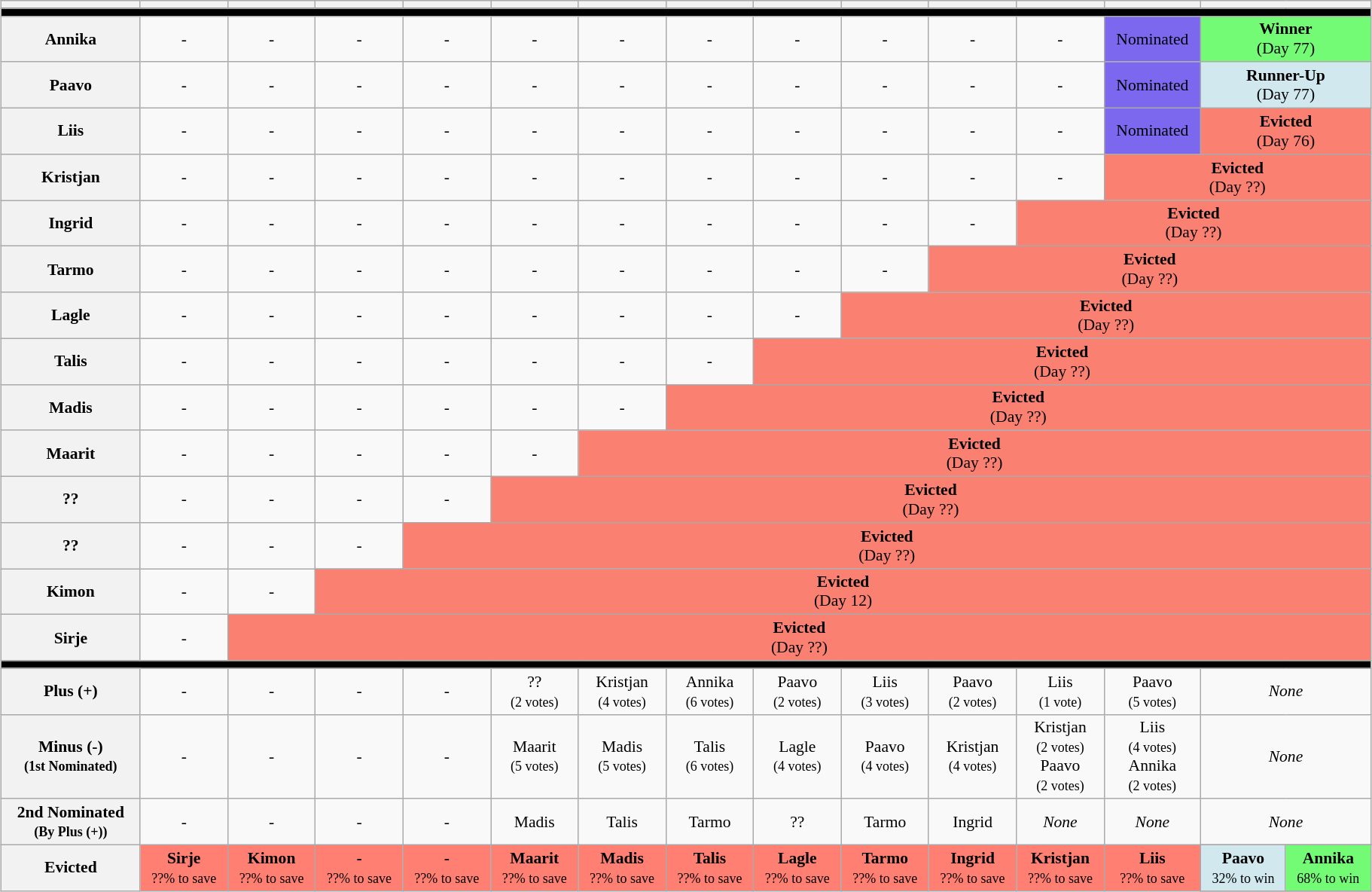<table class="wikitable" style="font-size:90%; text-align:center; width: 96%; margin-left: auto; margin-right: auto;">
<tr>
<th></th>
<th></th>
<th></th>
<th></th>
<th></th>
<th></th>
<th></th>
<th></th>
<th></th>
<th></th>
<th></th>
<th></th>
<th></th>
<th colspan=2></th>
</tr>
<tr>
<th style="background:#000000;" colspan="15"></th>
</tr>
<tr>
<th>Annika</th>
<td>-</td>
<td>-</td>
<td>-</td>
<td>-</td>
<td>-</td>
<td>-</td>
<td>-</td>
<td>-</td>
<td>-</td>
<td>-</td>
<td>-</td>
<td style="background:#7b68ee;">Nominated</td>
<td style="background:#73FB76" colspan=2><strong>Winner</strong> <br> (Day 77)</td>
</tr>
<tr>
<th>Paavo</th>
<td>-</td>
<td>-</td>
<td>-</td>
<td>-</td>
<td>-</td>
<td>-</td>
<td>-</td>
<td>-</td>
<td>-</td>
<td>-</td>
<td>-</td>
<td style="background:#7b68ee;">Nominated</td>
<td style="background:#D1E8EF" colspan=2><strong>Runner-Up</strong> <br> (Day 77)</td>
</tr>
<tr>
<th>Liis</th>
<td>-</td>
<td>-</td>
<td>-</td>
<td>-</td>
<td>-</td>
<td>-</td>
<td>-</td>
<td>-</td>
<td>-</td>
<td>-</td>
<td>-</td>
<td style="background:#7b68ee;">Nominated</td>
<td style="background:salmon; text-align:center;" colspan=2><strong>Evicted</strong> <br> (Day 76)</td>
</tr>
<tr>
<th>Kristjan</th>
<td>-</td>
<td>-</td>
<td>-</td>
<td>-</td>
<td>-</td>
<td>-</td>
<td>-</td>
<td>-</td>
<td>-</td>
<td>-</td>
<td>-</td>
<td style="background:salmon; text-align:center;" colspan=3><strong>Evicted</strong> <br> (Day ??)</td>
</tr>
<tr>
<th>Ingrid</th>
<td>-</td>
<td>-</td>
<td>-</td>
<td>-</td>
<td>-</td>
<td>-</td>
<td>-</td>
<td>-</td>
<td>-</td>
<td>-</td>
<td style="background:salmon; text-align:center;" colspan=4><strong>Evicted</strong> <br> (Day ??)</td>
</tr>
<tr>
<th>Tarmo</th>
<td>-</td>
<td>-</td>
<td>-</td>
<td>-</td>
<td>-</td>
<td>-</td>
<td>-</td>
<td>-</td>
<td>-</td>
<td style="background:salmon; text-align:center;" colspan=5><strong>Evicted</strong> <br> (Day ??)</td>
</tr>
<tr>
<th>Lagle</th>
<td>-</td>
<td>-</td>
<td>-</td>
<td>-</td>
<td>-</td>
<td>-</td>
<td>-</td>
<td>-</td>
<td style="background:salmon; text-align:center;" colspan=6><strong>Evicted</strong> <br> (Day ??)</td>
</tr>
<tr>
<th>Talis</th>
<td>-</td>
<td>-</td>
<td>-</td>
<td>-</td>
<td>-</td>
<td>-</td>
<td>-</td>
<td style="background:salmon; text-align:center;" colspan="7"><strong>Evicted</strong> <br> (Day ??)</td>
</tr>
<tr>
<th>Madis</th>
<td>-</td>
<td>-</td>
<td>-</td>
<td>-</td>
<td>-</td>
<td>-</td>
<td style="background:salmon; text-align:center;" colspan="8"><strong>Evicted</strong> <br> (Day ??)</td>
</tr>
<tr>
<th>Maarit</th>
<td>-</td>
<td>-</td>
<td>-</td>
<td>-</td>
<td>-</td>
<td style="background:salmon; text-align:center;" colspan="9"><strong>Evicted</strong> <br> (Day ??)</td>
</tr>
<tr>
<th>??</th>
<td>-</td>
<td>-</td>
<td>-</td>
<td>-</td>
<td style="background:salmon; text-align:center;" colspan="10"><strong>Evicted</strong> <br> (Day ??)</td>
</tr>
<tr>
<th>??</th>
<td>-</td>
<td>-</td>
<td>-</td>
<td style="background:salmon; text-align:center;" colspan="11"><strong>Evicted</strong> <br> (Day ??)</td>
</tr>
<tr>
<th>Kimon</th>
<td>-</td>
<td>-</td>
<td style="background:salmon; text-align:center;" colspan="12"><strong>Evicted</strong><br> (Day 12)</td>
</tr>
<tr>
<th>Sirje</th>
<td>-</td>
<td style="background:salmon; text-align:center;" colspan="13"><strong>Evicted</strong><br> (Day ??)</td>
</tr>
<tr>
<th style="background:#000000;" colspan="15"></th>
</tr>
<tr>
<th>Plus (+)</th>
<td>-</td>
<td>-</td>
<td>-</td>
<td>-</td>
<td><span>??<br><small>(2 votes)</small></span></td>
<td><span>Kristjan<br><small>(4 votes)</small></span></td>
<td><span>Annika<br><small>(6 votes)</small></span></td>
<td><span>Paavo<br><small>(2 votes)</small></span></td>
<td><span>Liis<br><small>(3 votes)</small></span></td>
<td><span>Paavo<br><small>(2 votes)</small></span></td>
<td><span>Liis<br><small>(1 vote)</small></span></td>
<td><span>Paavo<br><small>(5 votes)</small></span></td>
<td colspan=2><em>None</em></td>
</tr>
<tr>
<th>Minus (-)<br><small>(1st Nominated)</small></th>
<td>-</td>
<td>-</td>
<td>-</td>
<td>-</td>
<td><span>Maarit<br><small>(5 votes)</small></span></td>
<td><span>Madis<br><small>(5 votes)</small></span></td>
<td><span>Talis<br><small>(6 votes)</small></span></td>
<td><span>Lagle<br><small>(4 votes)</small></span></td>
<td><span>Paavo<br><small>(4 votes)</small></span></td>
<td><span>Kristjan<br><small>(4 votes)</small></span></td>
<td><span>Kristjan<br><small>(2 votes)</small><br>Paavo<br><small>(2 votes)</small></span></td>
<td><span>Liis<br><small>(4 votes)</small><br>Annika<br><small>(2 votes)</small></span></td>
<td colspan=2><em>None</em></td>
</tr>
<tr>
<th>2nd Nominated<br><small>(By Plus (+))</small></th>
<td>-</td>
<td>-</td>
<td>-</td>
<td>-</td>
<td>Madis</td>
<td>Talis</td>
<td>Tarmo</td>
<td>??</td>
<td>Tarmo</td>
<td>Ingrid</td>
<td><em>None</em></td>
<td><em>None</em></td>
<td colspan=2><em>None</em></td>
</tr>
<tr>
<th rowspan="4">Evicted</th>
<td rowspan="4" style="background:#FF8072"><strong>Sirje</strong><br><small>??% to save</small></td>
<td rowspan="4" style="background:#FF8072"><strong>Kimon</strong><br><small>??% to save</small></td>
<td rowspan="4" style="background:#FF8072"><strong>-</strong><br><small>??% to save</small></td>
<td rowspan="4" style="background:#FF8072"><strong>-</strong><br><small>??% to save</small></td>
<td rowspan="4" style="background:#FF8072"><strong>Maarit</strong><br><small>??% to save</small></td>
<td rowspan="4" style="background:#FF8072"><strong>Madis</strong><br><small>??% to save</small></td>
<td rowspan="4" style="background:#FF8072"><strong>Talis</strong><br><small>??% to save</small></td>
<td rowspan="4" style="background:#FF8072"><strong>Lagle</strong><br><small>??% to save</small></td>
<td rowspan="4" style="background:#FF8072"><strong>Tarmo</strong><br><small>??% to save</small></td>
<td rowspan="4" style="background:#FF8072"><strong>Ingrid</strong><br><small>??% to save</small></td>
<td rowspan="4" style="background:#FF8072"><strong>Kristjan</strong><br><small>??% to save</small></td>
<td rowspan="4" style="background:#FF8072"><strong>Liis</strong><br><small>??% to save</small></td>
</tr>
<tr>
<td rowspan="1" style="background:#D1E8EF"><strong>Paavo</strong><br><small>32% to win</small></td>
<td rowspan="1" style="background:#73FB76"><strong>Annika</strong><br><small>68% to win</small></td>
</tr>
<tr>
</tr>
</table>
